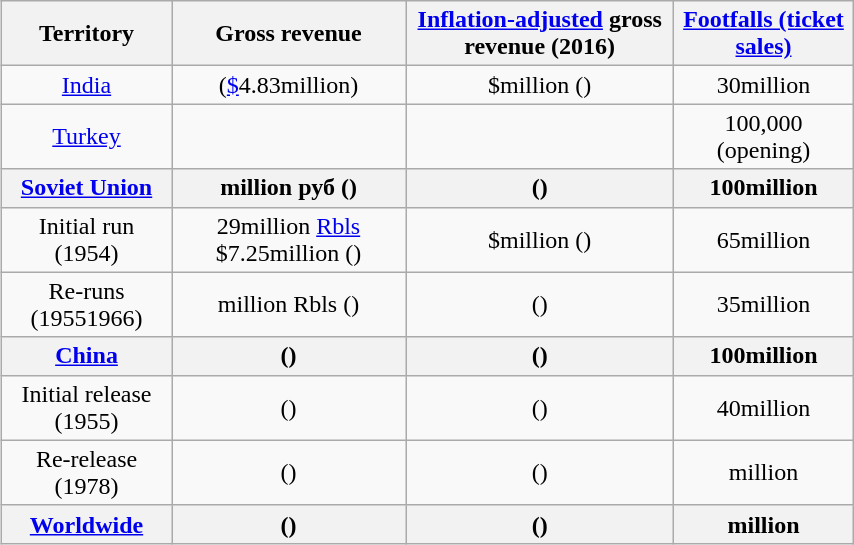<table class="wikitable" style="float:right; width:45%; text-align:center;">
<tr>
<th>Territory</th>
<th>Gross revenue</th>
<th><a href='#'>Inflation-adjusted</a> gross revenue (2016)</th>
<th><a href='#'>Footfalls (ticket sales)</a></th>
</tr>
<tr>
<td><a href='#'>India</a></td>
<td> (<a href='#'>$</a>4.83million)</td>
<td>$million (<a href='#'></a>)</td>
<td>30million</td>
</tr>
<tr>
<td><a href='#'>Turkey</a></td>
<td></td>
<td></td>
<td>100,000 (opening)</td>
</tr>
<tr>
<th><a href='#'>Soviet Union</a></th>
<th>million руб   ()</th>
<th> ()</th>
<th>100million</th>
</tr>
<tr>
<td>Initial run (1954)</td>
<td>29million <a href='#'>Rbls</a>  $7.25million ()</td>
<td>$million ()</td>
<td>65million</td>
</tr>
<tr>
<td>Re-runs (19551966)</td>
<td>million Rbls   ()</td>
<td> ()</td>
<td>35million</td>
</tr>
<tr>
<th><a href='#'>China</a></th>
<th>   ()</th>
<th> ()</th>
<th>100million</th>
</tr>
<tr>
<td>Initial release (1955)</td>
<td>   ()</td>
<td> ()</td>
<td>40million</td>
</tr>
<tr>
<td>Re-release (1978)</td>
<td>   ()</td>
<td> ()</td>
<td>million</td>
</tr>
<tr>
<th><a href='#'>Worldwide</a></th>
<th> ()</th>
<th> ()</th>
<th> million</th>
</tr>
</table>
